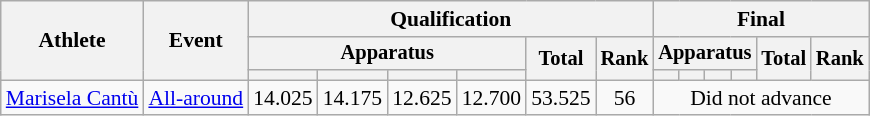<table class="wikitable" style="font-size:90%">
<tr>
<th rowspan="3">Athlete</th>
<th rowspan="3">Event</th>
<th colspan=6>Qualification</th>
<th colspan=6>Final</th>
</tr>
<tr style="font-size:95%">
<th colspan=4>Apparatus</th>
<th rowspan=2>Total</th>
<th rowspan=2>Rank</th>
<th colspan=4>Apparatus</th>
<th rowspan=2>Total</th>
<th rowspan=2>Rank</th>
</tr>
<tr style="font-size:95%">
<th></th>
<th></th>
<th></th>
<th></th>
<th></th>
<th></th>
<th></th>
<th></th>
</tr>
<tr align=center>
<td align=left><a href='#'>Marisela Cantù</a></td>
<td align=left><a href='#'>All-around</a></td>
<td>14.025</td>
<td>14.175</td>
<td>12.625</td>
<td>12.700</td>
<td>53.525</td>
<td>56</td>
<td colspan=6>Did not advance</td>
</tr>
</table>
